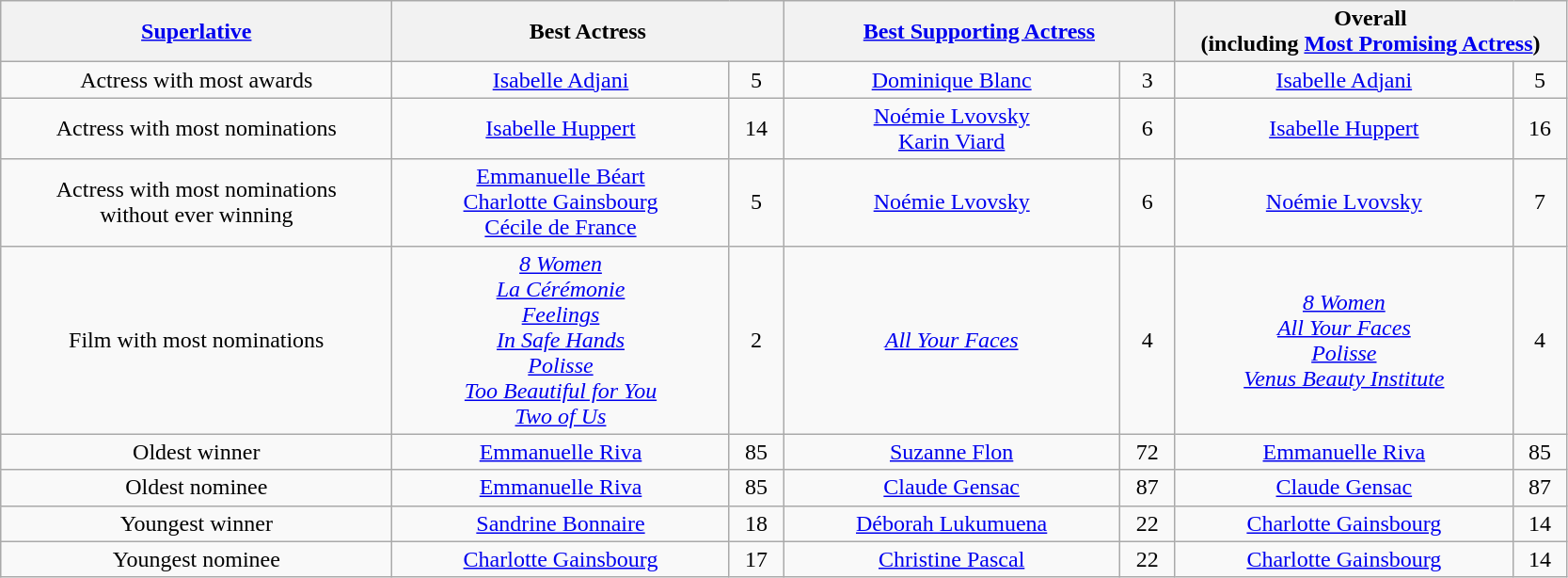<table class="wikitable" style="text-align: center">
<tr>
<th style="width:270px;"><a href='#'>Superlative</a></th>
<th colspan="2" style="width:270px;">Best Actress</th>
<th colspan="2" style="width:270px;"><a href='#'>Best Supporting Actress</a></th>
<th colspan="2" style="width:270px;">Overall<br>(including <a href='#'>Most Promising Actress</a>)</th>
</tr>
<tr>
<td>Actress with most awards</td>
<td><a href='#'>Isabelle Adjani</a></td>
<td>5</td>
<td><a href='#'>Dominique Blanc</a></td>
<td>3</td>
<td><a href='#'>Isabelle Adjani</a></td>
<td>5</td>
</tr>
<tr>
<td>Actress with most nominations</td>
<td><a href='#'>Isabelle Huppert</a></td>
<td>14</td>
<td><a href='#'>Noémie Lvovsky</a><br><a href='#'>Karin Viard</a></td>
<td>6</td>
<td><a href='#'>Isabelle Huppert</a></td>
<td>16</td>
</tr>
<tr>
<td>Actress with most nominations<br>without ever winning</td>
<td><a href='#'>Emmanuelle Béart</a><br><a href='#'>Charlotte Gainsbourg</a><br><a href='#'>Cécile de France</a></td>
<td>5</td>
<td><a href='#'>Noémie Lvovsky</a></td>
<td>6</td>
<td><a href='#'>Noémie Lvovsky</a></td>
<td>7</td>
</tr>
<tr>
<td>Film with most nominations</td>
<td><em><a href='#'>8 Women</a></em><br><em><a href='#'>La Cérémonie</a></em><br><em><a href='#'>Feelings</a></em><br><em><a href='#'>In Safe Hands</a></em><br><em><a href='#'>Polisse</a></em><br><em><a href='#'>Too Beautiful for You</a></em><br><a href='#'><em>Two of Us</em></a></td>
<td>2</td>
<td><em><a href='#'>All Your Faces</a></em></td>
<td>4</td>
<td><em><a href='#'>8 Women</a></em><br><em><a href='#'>All Your Faces</a><br><a href='#'>Polisse</a><br><a href='#'>Venus Beauty Institute</a></em></td>
<td>4</td>
</tr>
<tr>
<td>Oldest winner</td>
<td><a href='#'>Emmanuelle Riva</a></td>
<td>85</td>
<td><a href='#'>Suzanne Flon</a></td>
<td>72</td>
<td><a href='#'>Emmanuelle Riva</a></td>
<td>85</td>
</tr>
<tr>
<td>Oldest nominee</td>
<td><a href='#'>Emmanuelle Riva</a></td>
<td>85</td>
<td><a href='#'>Claude Gensac</a></td>
<td>87</td>
<td><a href='#'>Claude Gensac</a></td>
<td>87</td>
</tr>
<tr>
<td>Youngest winner</td>
<td><a href='#'>Sandrine Bonnaire</a></td>
<td>18</td>
<td><a href='#'>Déborah Lukumuena</a></td>
<td>22</td>
<td><a href='#'>Charlotte Gainsbourg</a></td>
<td>14</td>
</tr>
<tr>
<td>Youngest nominee</td>
<td><a href='#'>Charlotte Gainsbourg</a></td>
<td>17</td>
<td><a href='#'>Christine Pascal</a></td>
<td>22</td>
<td><a href='#'>Charlotte Gainsbourg</a></td>
<td>14</td>
</tr>
</table>
